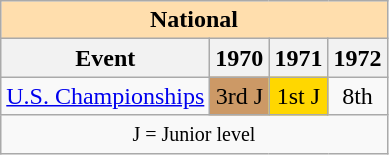<table class="wikitable" style="text-align:center">
<tr>
<th style="background-color: #ffdead; " colspan=4 align=center>National</th>
</tr>
<tr>
<th>Event</th>
<th>1970</th>
<th>1971</th>
<th>1972</th>
</tr>
<tr>
<td align=left><a href='#'>U.S. Championships</a></td>
<td bgcolor=cc9966>3rd J</td>
<td bgcolor=gold>1st J</td>
<td>8th</td>
</tr>
<tr>
<td colspan=4 align=center><small> J = Junior level </small></td>
</tr>
</table>
